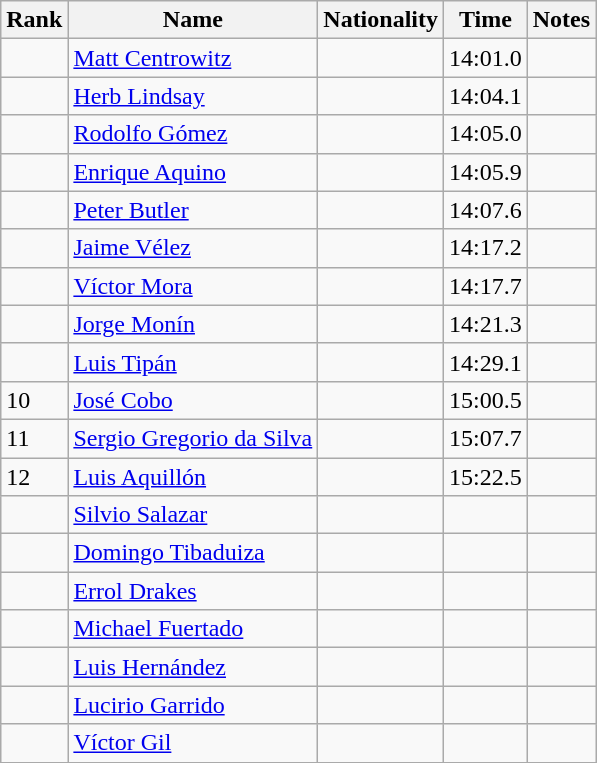<table class="wikitable sortable">
<tr>
<th>Rank</th>
<th>Name</th>
<th>Nationality</th>
<th>Time</th>
<th>Notes</th>
</tr>
<tr>
<td></td>
<td><a href='#'>Matt Centrowitz</a></td>
<td></td>
<td>14:01.0</td>
<td></td>
</tr>
<tr>
<td></td>
<td><a href='#'>Herb Lindsay</a></td>
<td></td>
<td>14:04.1</td>
<td></td>
</tr>
<tr>
<td></td>
<td><a href='#'>Rodolfo Gómez</a></td>
<td></td>
<td>14:05.0</td>
<td></td>
</tr>
<tr>
<td></td>
<td><a href='#'>Enrique Aquino</a></td>
<td></td>
<td>14:05.9</td>
<td></td>
</tr>
<tr>
<td></td>
<td><a href='#'>Peter Butler</a></td>
<td></td>
<td>14:07.6</td>
<td></td>
</tr>
<tr>
<td></td>
<td><a href='#'>Jaime Vélez</a></td>
<td></td>
<td>14:17.2</td>
<td></td>
</tr>
<tr>
<td></td>
<td><a href='#'>Víctor Mora</a></td>
<td></td>
<td>14:17.7</td>
<td></td>
</tr>
<tr>
<td></td>
<td><a href='#'>Jorge Monín</a></td>
<td></td>
<td>14:21.3</td>
<td></td>
</tr>
<tr>
<td></td>
<td><a href='#'>Luis Tipán</a></td>
<td></td>
<td>14:29.1</td>
<td></td>
</tr>
<tr>
<td>10</td>
<td><a href='#'>José Cobo</a></td>
<td></td>
<td>15:00.5</td>
<td></td>
</tr>
<tr>
<td>11</td>
<td><a href='#'>Sergio Gregorio da Silva</a></td>
<td></td>
<td>15:07.7</td>
<td></td>
</tr>
<tr>
<td>12</td>
<td><a href='#'>Luis Aquillón</a></td>
<td></td>
<td>15:22.5</td>
<td></td>
</tr>
<tr>
<td></td>
<td><a href='#'>Silvio Salazar</a></td>
<td></td>
<td></td>
<td></td>
</tr>
<tr>
<td></td>
<td><a href='#'>Domingo Tibaduiza</a></td>
<td></td>
<td></td>
<td></td>
</tr>
<tr>
<td></td>
<td><a href='#'>Errol Drakes</a></td>
<td></td>
<td></td>
<td></td>
</tr>
<tr>
<td></td>
<td><a href='#'>Michael Fuertado</a></td>
<td></td>
<td></td>
<td></td>
</tr>
<tr>
<td></td>
<td><a href='#'>Luis Hernández</a></td>
<td></td>
<td></td>
<td></td>
</tr>
<tr>
<td></td>
<td><a href='#'>Lucirio Garrido</a></td>
<td></td>
<td></td>
<td></td>
</tr>
<tr>
<td></td>
<td><a href='#'>Víctor Gil</a></td>
<td></td>
<td></td>
<td></td>
</tr>
</table>
